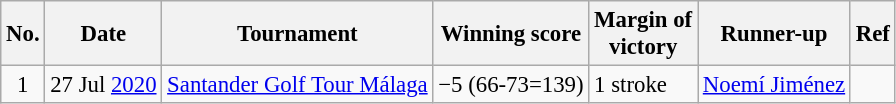<table class="wikitable" style="font-size:95%;">
<tr>
<th>No.</th>
<th>Date</th>
<th>Tournament</th>
<th>Winning score</th>
<th>Margin of<br>victory</th>
<th>Runner-up</th>
<th>Ref</th>
</tr>
<tr>
<td align=center>1</td>
<td align=right>27 Jul <a href='#'>2020</a></td>
<td><a href='#'>Santander Golf Tour Málaga</a></td>
<td>−5 (66-73=139)</td>
<td>1 stroke</td>
<td> <a href='#'>Noemí Jiménez</a></td>
<td></td>
</tr>
</table>
